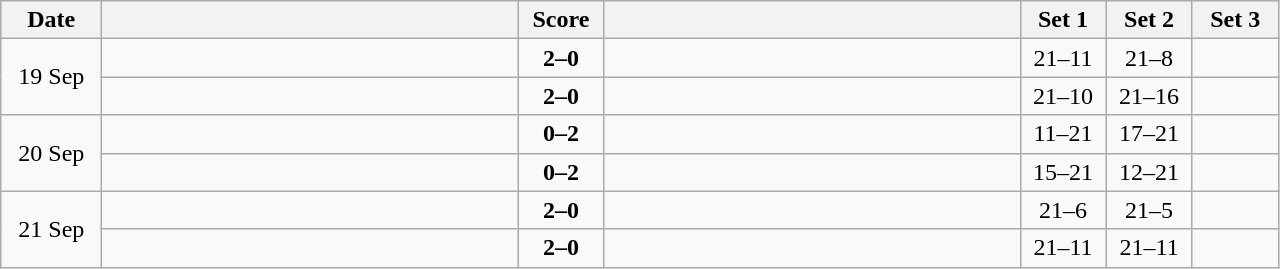<table class="wikitable" style="text-align: center;">
<tr>
<th width="60">Date</th>
<th align="right" width="270"></th>
<th width="50">Score</th>
<th align="left" width="270"></th>
<th width="50">Set 1</th>
<th width="50">Set 2</th>
<th width="50">Set 3</th>
</tr>
<tr>
<td rowspan=2>19 Sep</td>
<td align=left><strong></strong></td>
<td align=center><strong>2–0</strong></td>
<td align=left></td>
<td>21–11</td>
<td>21–8</td>
<td></td>
</tr>
<tr>
<td align=left><strong></strong></td>
<td align=center><strong>2–0</strong></td>
<td align=left></td>
<td>21–10</td>
<td>21–16</td>
<td></td>
</tr>
<tr>
<td rowspan=2>20 Sep</td>
<td align=left></td>
<td align=center><strong>0–2</strong></td>
<td align=left><strong></strong></td>
<td>11–21</td>
<td>17–21</td>
<td></td>
</tr>
<tr>
<td align=left></td>
<td align=center><strong>0–2</strong></td>
<td align=left><strong></strong></td>
<td>15–21</td>
<td>12–21</td>
<td></td>
</tr>
<tr>
<td rowspan=2>21 Sep</td>
<td align=left><strong></strong></td>
<td align=center><strong>2–0</strong></td>
<td align=left></td>
<td>21–6</td>
<td>21–5</td>
<td></td>
</tr>
<tr>
<td align=left><strong></strong></td>
<td align=center><strong>2–0</strong></td>
<td align=left></td>
<td>21–11</td>
<td>21–11</td>
<td></td>
</tr>
</table>
